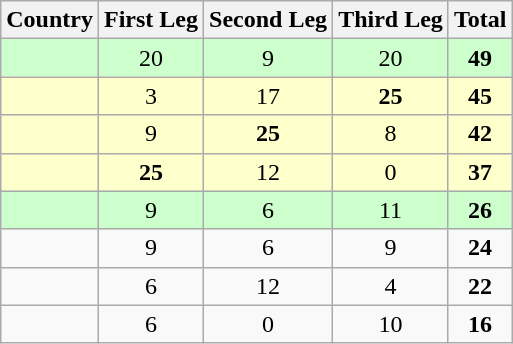<table class=wikitable style="text-align: center;">
<tr>
<th>Country</th>
<th>First Leg</th>
<th>Second Leg</th>
<th>Third Leg</th>
<th>Total</th>
</tr>
<tr bgcolor=#ccffcc>
<td style="text-align: left;"></td>
<td>20</td>
<td>9</td>
<td>20</td>
<td><strong>49</strong></td>
</tr>
<tr bgcolor=#ffffcc>
<td style="text-align: left;"></td>
<td>3</td>
<td>17</td>
<td><strong>25</strong></td>
<td><strong>45</strong></td>
</tr>
<tr bgcolor=#ffffcc>
<td style="text-align: left;"></td>
<td>9</td>
<td><strong>25</strong></td>
<td>8</td>
<td><strong>42</strong></td>
</tr>
<tr bgcolor=#ffffcc>
<td style="text-align: left;"></td>
<td><strong>25</strong></td>
<td>12</td>
<td>0</td>
<td><strong>37</strong></td>
</tr>
<tr bgcolor=#ccffcc>
<td style="text-align: left;"></td>
<td>9</td>
<td>6</td>
<td>11</td>
<td><strong>26</strong></td>
</tr>
<tr>
<td style="text-align: left;"></td>
<td>9</td>
<td>6</td>
<td>9</td>
<td><strong>24</strong></td>
</tr>
<tr>
<td style="text-align: left;"></td>
<td>6</td>
<td>12</td>
<td>4</td>
<td><strong>22</strong></td>
</tr>
<tr>
<td style="text-align: left;"></td>
<td>6</td>
<td>0</td>
<td>10</td>
<td><strong>16</strong></td>
</tr>
</table>
